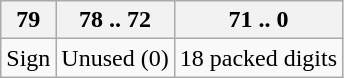<table class=wikitable>
<tr>
<th>79</th>
<th>78 .. 72</th>
<th>71 .. 0</th>
</tr>
<tr>
<td>Sign</td>
<td>Unused (0)</td>
<td>18 packed digits</td>
</tr>
</table>
